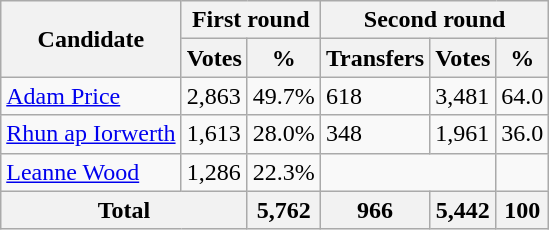<table class="wikitable">
<tr>
<th rowspan="2">Candidate</th>
<th colspan="2">First round</th>
<th colspan="3">Second round</th>
</tr>
<tr>
<th>Votes</th>
<th>%</th>
<th>Transfers</th>
<th>Votes</th>
<th>%</th>
</tr>
<tr>
<td><a href='#'>Adam Price</a></td>
<td>2,863</td>
<td>49.7%</td>
<td> 618</td>
<td>3,481</td>
<td>64.0</td>
</tr>
<tr>
<td><a href='#'>Rhun ap Iorwerth</a></td>
<td>1,613</td>
<td>28.0%</td>
<td> 348</td>
<td>1,961</td>
<td>36.0</td>
</tr>
<tr>
<td><a href='#'>Leanne Wood</a></td>
<td>1,286</td>
<td>22.3%</td>
<td colspan="2"></td>
</tr>
<tr>
<th colspan="2">Total</th>
<th>5,762</th>
<th>966</th>
<th>5,442</th>
<th>100</th>
</tr>
</table>
